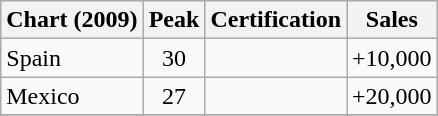<table class="wikitable">
<tr>
<th>Chart (2009)</th>
<th>Peak</th>
<th>Certification</th>
<th>Sales</th>
</tr>
<tr>
<td>Spain</td>
<td align="center">30</td>
<td></td>
<td>+10,000</td>
</tr>
<tr>
<td>Mexico</td>
<td align="center">27</td>
<td></td>
<td>+20,000</td>
</tr>
<tr>
</tr>
</table>
